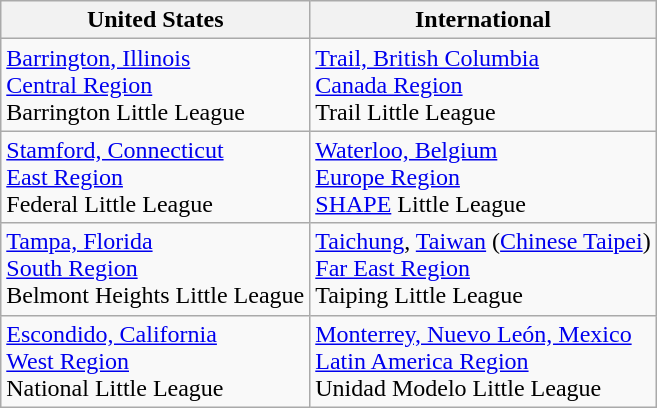<table class="wikitable">
<tr>
<th>United States</th>
<th>International</th>
</tr>
<tr>
<td> <a href='#'>Barrington, Illinois</a><br><a href='#'>Central Region</a><br>Barrington Little League</td>
<td> <a href='#'>Trail, British Columbia</a><br> <a href='#'>Canada Region</a><br>Trail Little League</td>
</tr>
<tr>
<td> <a href='#'>Stamford, Connecticut</a><br><a href='#'>East Region</a><br>Federal Little League</td>
<td> <a href='#'>Waterloo, Belgium</a><br><a href='#'>Europe Region</a><br><a href='#'>SHAPE</a> Little League</td>
</tr>
<tr>
<td> <a href='#'>Tampa, Florida</a><br><a href='#'>South Region</a><br>Belmont Heights Little League</td>
<td> <a href='#'>Taichung</a>, <a href='#'>Taiwan</a> (<a href='#'>Chinese Taipei</a>)<br><a href='#'>Far East Region</a><br>Taiping Little League</td>
</tr>
<tr>
<td> <a href='#'>Escondido, California</a><br><a href='#'>West Region</a><br>National Little League</td>
<td> <a href='#'>Monterrey, Nuevo León, Mexico</a><br><a href='#'>Latin America Region</a><br>Unidad Modelo Little League</td>
</tr>
</table>
